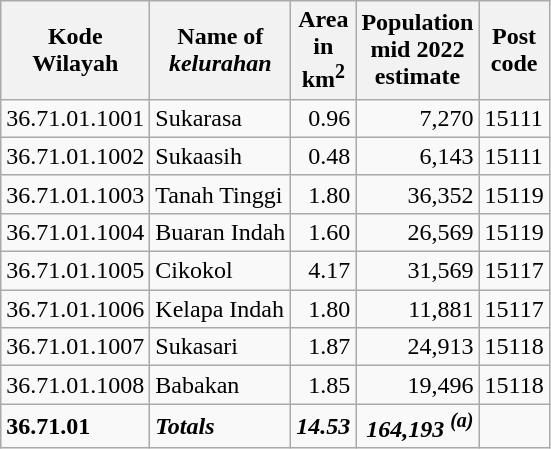<table class="wikitable">
<tr>
<th>Kode <br>Wilayah</th>
<th>Name of <br> <em>kelurahan</em></th>
<th>Area <br>in <br>km<sup>2</sup></th>
<th>Population<br>mid 2022<br>estimate</th>
<th>Post<br>code</th>
</tr>
<tr>
<td>36.71.01.1001</td>
<td>Sukarasa</td>
<td align="right">0.96</td>
<td align="right">7,270</td>
<td>15111</td>
</tr>
<tr>
<td>36.71.01.1002</td>
<td>Sukaasih</td>
<td align="right">0.48</td>
<td align="right">6,143</td>
<td>15111</td>
</tr>
<tr>
<td>36.71.01.1003</td>
<td>Tanah Tinggi</td>
<td align="right">1.80</td>
<td align="right">36,352</td>
<td>15119</td>
</tr>
<tr>
<td>36.71.01.1004</td>
<td>Buaran Indah</td>
<td align="right">1.60</td>
<td align="right">26,569</td>
<td>15119</td>
</tr>
<tr>
<td>36.71.01.1005</td>
<td>Cikokol</td>
<td align="right">4.17</td>
<td align="right">31,569</td>
<td>15117</td>
</tr>
<tr>
<td>36.71.01.1006</td>
<td>Kelapa Indah</td>
<td align="right">1.80</td>
<td align="right">11,881</td>
<td>15117</td>
</tr>
<tr>
<td>36.71.01.1007</td>
<td>Sukasari</td>
<td align="right">1.87</td>
<td align="right">24,913</td>
<td>15118</td>
</tr>
<tr>
<td>36.71.01.1008</td>
<td>Babakan</td>
<td align="right">1.85</td>
<td align="right">19,496</td>
<td>15118</td>
</tr>
<tr>
<td><strong>36.71.01</strong></td>
<td><strong><em>Totals</em></strong></td>
<td align="right"><strong><em>14.53</em></strong></td>
<td align="right"><strong><em>164,193 <sup>(a)</sup></em></strong></td>
<td></td>
</tr>
</table>
